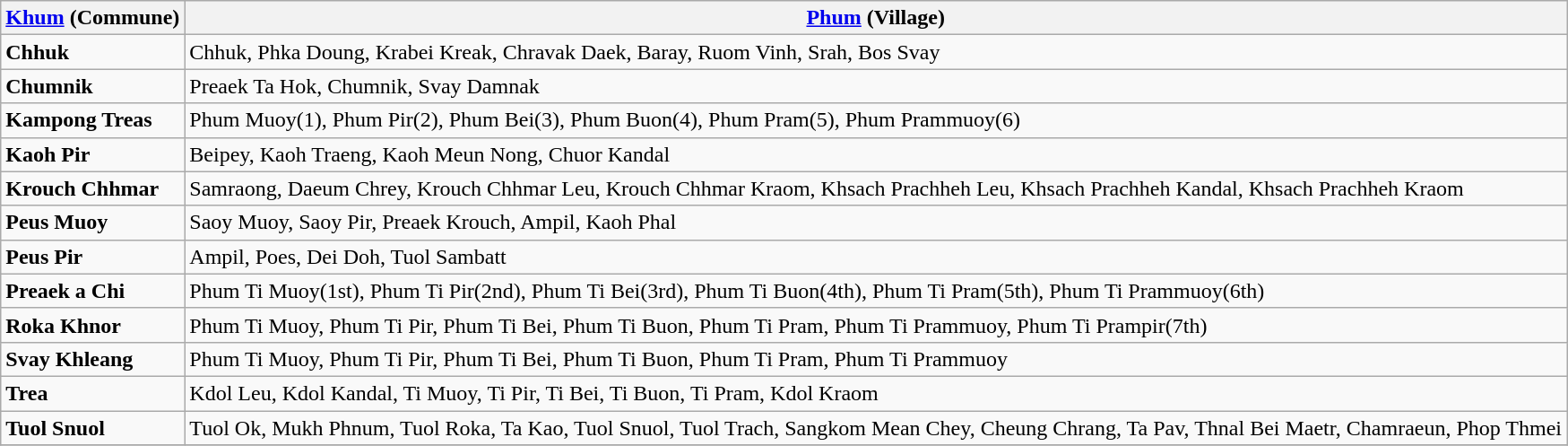<table class="wikitable">
<tr>
<th><a href='#'>Khum</a> (Commune)</th>
<th><a href='#'>Phum</a> (Village)</th>
</tr>
<tr>
<td><strong>Chhuk</strong></td>
<td>Chhuk, Phka Doung, Krabei Kreak, Chravak Daek, Baray, Ruom Vinh, Srah, Bos Svay</td>
</tr>
<tr>
<td><strong>Chumnik</strong></td>
<td>Preaek Ta Hok, Chumnik, Svay Damnak</td>
</tr>
<tr>
<td><strong>Kampong Treas</strong></td>
<td>Phum Muoy(1), Phum Pir(2), Phum Bei(3), Phum Buon(4), Phum Pram(5), Phum Prammuoy(6)</td>
</tr>
<tr>
<td><strong>Kaoh Pir</strong></td>
<td>Beipey, Kaoh Traeng, Kaoh Meun Nong, Chuor Kandal</td>
</tr>
<tr>
<td><strong>Krouch Chhmar</strong></td>
<td>Samraong, Daeum Chrey, Krouch Chhmar Leu, Krouch Chhmar Kraom, Khsach Prachheh Leu, Khsach Prachheh Kandal, Khsach Prachheh Kraom</td>
</tr>
<tr>
<td><strong>Peus Muoy</strong></td>
<td>Saoy Muoy, Saoy Pir, Preaek Krouch, Ampil, Kaoh Phal</td>
</tr>
<tr>
<td><strong>Peus Pir</strong></td>
<td>Ampil, Poes, Dei Doh, Tuol Sambatt</td>
</tr>
<tr>
<td><strong>Preaek a Chi</strong></td>
<td>Phum Ti Muoy(1st), Phum Ti Pir(2nd), Phum Ti Bei(3rd), Phum Ti Buon(4th), Phum Ti Pram(5th), Phum Ti Prammuoy(6th)</td>
</tr>
<tr>
<td><strong>Roka Khnor</strong></td>
<td>Phum Ti Muoy, Phum Ti Pir, Phum Ti Bei, Phum Ti Buon, Phum Ti Pram, Phum Ti Prammuoy, Phum Ti Prampir(7th)</td>
</tr>
<tr>
<td><strong>Svay Khleang</strong></td>
<td>Phum Ti Muoy, Phum Ti Pir, Phum Ti Bei, Phum Ti Buon, Phum Ti Pram, Phum Ti Prammuoy</td>
</tr>
<tr>
<td><strong>Trea</strong></td>
<td>Kdol Leu, Kdol Kandal, Ti Muoy, Ti Pir, Ti Bei, Ti Buon, Ti Pram, Kdol Kraom</td>
</tr>
<tr>
<td><strong>Tuol Snuol</strong></td>
<td>Tuol Ok, Mukh Phnum, Tuol Roka, Ta Kao, Tuol Snuol, Tuol Trach, Sangkom Mean Chey, Cheung Chrang, Ta Pav, Thnal Bei Maetr, Chamraeun, Phop Thmei</td>
</tr>
<tr>
</tr>
</table>
